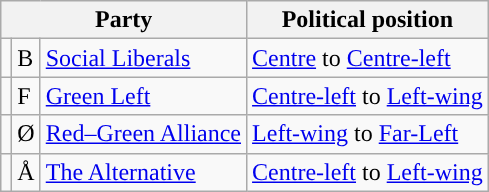<table class="wikitable">
<tr>
<th colspan="3">Party</th>
<th>Political position</th>
</tr>
<tr>
<td></td>
<td>B</td>
<td><a href='#'>Social Liberals</a></td>
<td><a href='#'>Centre</a> to <a href='#'>Centre-left</a></td>
</tr>
<tr>
<td></td>
<td>F</td>
<td><a href='#'>Green Left</a></td>
<td><a href='#'>Centre-left</a> to <a href='#'>Left-wing</a></td>
</tr>
<tr>
<td></td>
<td>Ø</td>
<td><a href='#'>Red–Green Alliance</a></td>
<td><a href='#'>Left-wing</a> to  <a href='#'>Far-Left</a></td>
</tr>
<tr>
<td></td>
<td>Å</td>
<td><a href='#'>The Alternative</a></td>
<td><a href='#'>Centre-left</a> to <a href='#'>Left-wing</a></td>
</tr>
</table>
